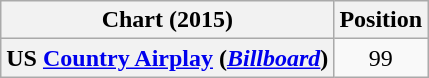<table class="wikitable plainrowheaders">
<tr>
<th scope="col">Chart (2015)</th>
<th scope="col">Position</th>
</tr>
<tr>
<th scope="row">US <a href='#'>Country Airplay</a> (<em><a href='#'>Billboard</a></em>)</th>
<td align="center">99</td>
</tr>
</table>
